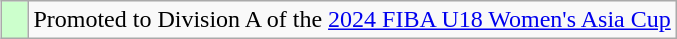<table class="wikitable" align=right>
<tr>
<td width=10px bgcolor=ccffcc></td>
<td>Promoted to Division A of the <a href='#'>2024 FIBA U18 Women's Asia Cup</a></td>
</tr>
</table>
